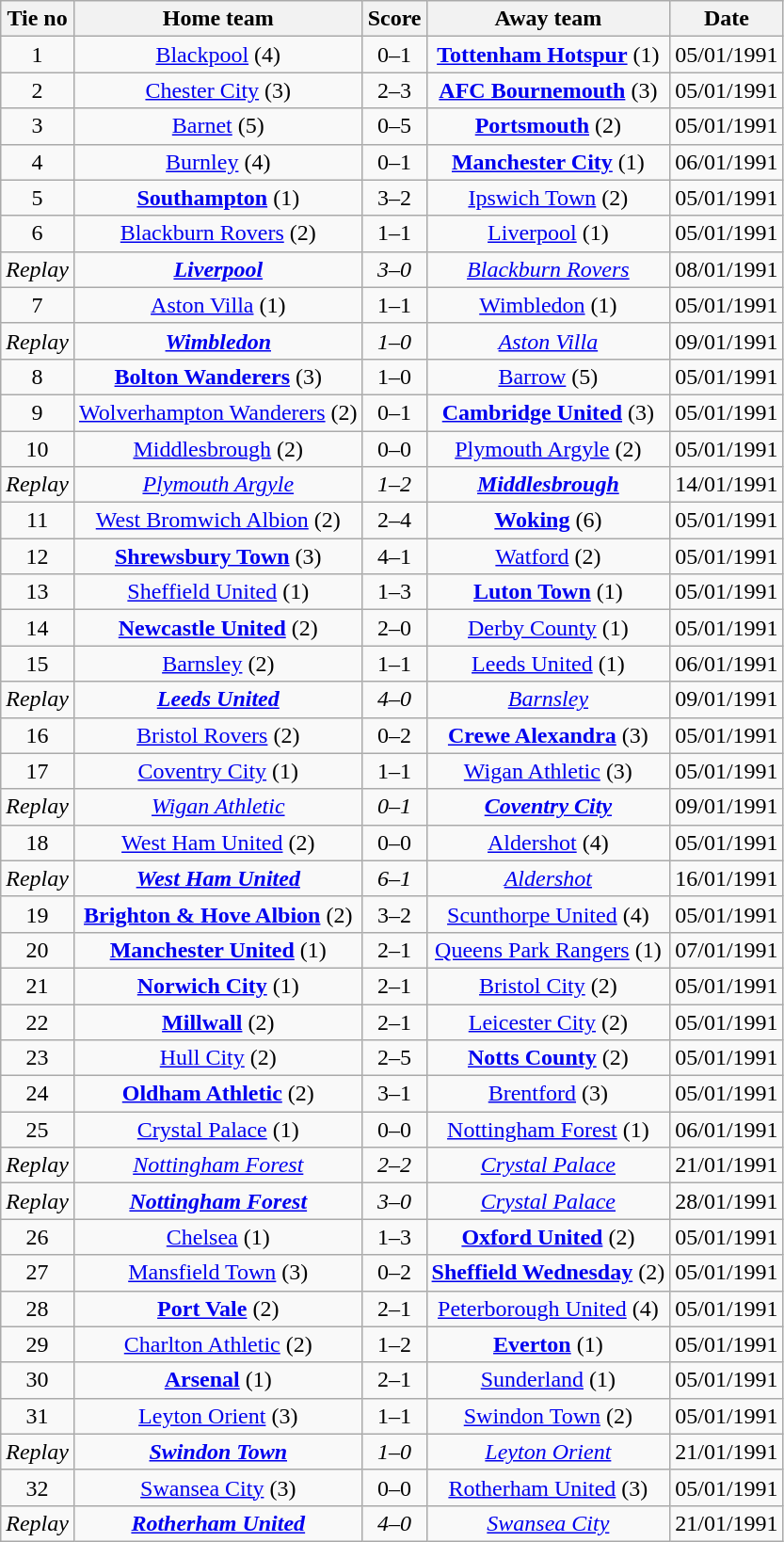<table class="wikitable" style="text-align: center">
<tr>
<th>Tie no</th>
<th>Home team</th>
<th>Score</th>
<th>Away team</th>
<th>Date</th>
</tr>
<tr>
<td>1</td>
<td><a href='#'>Blackpool</a> (4)</td>
<td>0–1</td>
<td><strong><a href='#'>Tottenham Hotspur</a></strong> (1)</td>
<td>05/01/1991</td>
</tr>
<tr>
<td>2</td>
<td><a href='#'>Chester City</a> (3)</td>
<td>2–3</td>
<td><strong><a href='#'>AFC Bournemouth</a></strong> (3)</td>
<td>05/01/1991</td>
</tr>
<tr>
<td>3</td>
<td><a href='#'>Barnet</a> (5)</td>
<td>0–5</td>
<td><strong><a href='#'>Portsmouth</a></strong> (2)</td>
<td>05/01/1991</td>
</tr>
<tr>
<td>4</td>
<td><a href='#'>Burnley</a> (4)</td>
<td>0–1</td>
<td><strong><a href='#'>Manchester City</a></strong> (1)</td>
<td>06/01/1991</td>
</tr>
<tr>
<td>5</td>
<td><strong><a href='#'>Southampton</a></strong> (1)</td>
<td>3–2</td>
<td><a href='#'>Ipswich Town</a> (2)</td>
<td>05/01/1991</td>
</tr>
<tr>
<td>6</td>
<td><a href='#'>Blackburn Rovers</a> (2)</td>
<td>1–1</td>
<td><a href='#'>Liverpool</a> (1)</td>
<td>05/01/1991</td>
</tr>
<tr>
<td><em>Replay</em></td>
<td><strong><em><a href='#'>Liverpool</a></em></strong></td>
<td><em>3–0</em></td>
<td><em><a href='#'>Blackburn Rovers</a></em></td>
<td>08/01/1991</td>
</tr>
<tr>
<td>7</td>
<td><a href='#'>Aston Villa</a> (1)</td>
<td>1–1</td>
<td><a href='#'>Wimbledon</a> (1)</td>
<td>05/01/1991</td>
</tr>
<tr>
<td><em>Replay</em></td>
<td><strong><em><a href='#'>Wimbledon</a></em></strong></td>
<td><em>1–0</em></td>
<td><em><a href='#'>Aston Villa</a></em></td>
<td>09/01/1991</td>
</tr>
<tr>
<td>8</td>
<td><strong><a href='#'>Bolton Wanderers</a></strong> (3)</td>
<td>1–0</td>
<td><a href='#'>Barrow</a> (5)</td>
<td>05/01/1991</td>
</tr>
<tr>
<td>9</td>
<td><a href='#'>Wolverhampton Wanderers</a> (2)</td>
<td>0–1</td>
<td><strong><a href='#'>Cambridge United</a></strong> (3)</td>
<td>05/01/1991</td>
</tr>
<tr>
<td>10</td>
<td><a href='#'>Middlesbrough</a> (2)</td>
<td>0–0</td>
<td><a href='#'>Plymouth Argyle</a> (2)</td>
<td>05/01/1991</td>
</tr>
<tr>
<td><em>Replay</em></td>
<td><em><a href='#'>Plymouth Argyle</a></em></td>
<td><em>1–2</em></td>
<td><strong><em><a href='#'>Middlesbrough</a></em></strong></td>
<td>14/01/1991</td>
</tr>
<tr>
<td>11</td>
<td><a href='#'>West Bromwich Albion</a> (2)</td>
<td>2–4</td>
<td><strong><a href='#'>Woking</a></strong> (6)</td>
<td>05/01/1991</td>
</tr>
<tr>
<td>12</td>
<td><strong><a href='#'>Shrewsbury Town</a></strong> (3)</td>
<td>4–1</td>
<td><a href='#'>Watford</a> (2)</td>
<td>05/01/1991</td>
</tr>
<tr>
<td>13</td>
<td><a href='#'>Sheffield United</a> (1)</td>
<td>1–3</td>
<td><strong><a href='#'>Luton Town</a></strong> (1)</td>
<td>05/01/1991</td>
</tr>
<tr>
<td>14</td>
<td><strong><a href='#'>Newcastle United</a></strong> (2)</td>
<td>2–0</td>
<td><a href='#'>Derby County</a> (1)</td>
<td>05/01/1991</td>
</tr>
<tr>
<td>15</td>
<td><a href='#'>Barnsley</a> (2)</td>
<td>1–1</td>
<td><a href='#'>Leeds United</a> (1)</td>
<td>06/01/1991</td>
</tr>
<tr>
<td><em>Replay</em></td>
<td><strong><em><a href='#'>Leeds United</a></em></strong></td>
<td><em>4–0</em></td>
<td><em><a href='#'>Barnsley</a></em></td>
<td>09/01/1991</td>
</tr>
<tr>
<td>16</td>
<td><a href='#'>Bristol Rovers</a> (2)</td>
<td>0–2</td>
<td><strong><a href='#'>Crewe Alexandra</a></strong> (3)</td>
<td>05/01/1991</td>
</tr>
<tr>
<td>17</td>
<td><a href='#'>Coventry City</a> (1)</td>
<td>1–1</td>
<td><a href='#'>Wigan Athletic</a> (3)</td>
<td>05/01/1991</td>
</tr>
<tr>
<td><em>Replay</em></td>
<td><em><a href='#'>Wigan Athletic</a></em></td>
<td><em>0–1</em></td>
<td><strong><em><a href='#'>Coventry City</a></em></strong></td>
<td>09/01/1991</td>
</tr>
<tr>
<td>18</td>
<td><a href='#'>West Ham United</a> (2)</td>
<td>0–0</td>
<td><a href='#'>Aldershot</a> (4)</td>
<td>05/01/1991</td>
</tr>
<tr>
<td><em>Replay</em></td>
<td><strong><em><a href='#'>West Ham United</a></em></strong></td>
<td><em>6–1</em></td>
<td><em><a href='#'>Aldershot</a></em></td>
<td>16/01/1991</td>
</tr>
<tr>
<td>19</td>
<td><strong><a href='#'>Brighton & Hove Albion</a></strong> (2)</td>
<td>3–2</td>
<td><a href='#'>Scunthorpe United</a> (4)</td>
<td>05/01/1991</td>
</tr>
<tr>
<td>20</td>
<td><strong><a href='#'>Manchester United</a></strong> (1)</td>
<td>2–1</td>
<td><a href='#'>Queens Park Rangers</a> (1)</td>
<td>07/01/1991</td>
</tr>
<tr>
<td>21</td>
<td><strong><a href='#'>Norwich City</a></strong> (1)</td>
<td>2–1</td>
<td><a href='#'>Bristol City</a> (2)</td>
<td>05/01/1991</td>
</tr>
<tr>
<td>22</td>
<td><strong><a href='#'>Millwall</a></strong> (2)</td>
<td>2–1</td>
<td><a href='#'>Leicester City</a> (2)</td>
<td>05/01/1991</td>
</tr>
<tr>
<td>23</td>
<td><a href='#'>Hull City</a> (2)</td>
<td>2–5</td>
<td><strong><a href='#'>Notts County</a></strong> (2)</td>
<td>05/01/1991</td>
</tr>
<tr>
<td>24</td>
<td><strong><a href='#'>Oldham Athletic</a></strong> (2)</td>
<td>3–1</td>
<td><a href='#'>Brentford</a> (3)</td>
<td>05/01/1991</td>
</tr>
<tr>
<td>25</td>
<td><a href='#'>Crystal Palace</a> (1)</td>
<td>0–0</td>
<td><a href='#'>Nottingham Forest</a> (1)</td>
<td>06/01/1991</td>
</tr>
<tr>
<td><em>Replay</em></td>
<td><em><a href='#'>Nottingham Forest</a></em></td>
<td><em>2–2</em></td>
<td><em><a href='#'>Crystal Palace</a></em></td>
<td>21/01/1991</td>
</tr>
<tr>
<td><em>Replay</em></td>
<td><strong><em><a href='#'>Nottingham Forest</a></em></strong></td>
<td><em>3–0</em></td>
<td><em><a href='#'>Crystal Palace</a></em></td>
<td>28/01/1991</td>
</tr>
<tr>
<td>26</td>
<td><a href='#'>Chelsea</a> (1)</td>
<td>1–3</td>
<td><strong><a href='#'>Oxford United</a></strong> (2)</td>
<td>05/01/1991</td>
</tr>
<tr>
<td>27</td>
<td><a href='#'>Mansfield Town</a> (3)</td>
<td>0–2</td>
<td><strong><a href='#'>Sheffield Wednesday</a></strong> (2)</td>
<td>05/01/1991</td>
</tr>
<tr>
<td>28</td>
<td><strong><a href='#'>Port Vale</a></strong> (2)</td>
<td>2–1</td>
<td><a href='#'>Peterborough United</a> (4)</td>
<td>05/01/1991</td>
</tr>
<tr>
<td>29</td>
<td><a href='#'>Charlton Athletic</a> (2)</td>
<td>1–2</td>
<td><strong><a href='#'>Everton</a></strong> (1)</td>
<td>05/01/1991</td>
</tr>
<tr>
<td>30</td>
<td><strong><a href='#'>Arsenal</a></strong> (1)</td>
<td>2–1</td>
<td><a href='#'>Sunderland</a> (1)</td>
<td>05/01/1991</td>
</tr>
<tr>
<td>31</td>
<td><a href='#'>Leyton Orient</a> (3)</td>
<td>1–1</td>
<td><a href='#'>Swindon Town</a> (2)</td>
<td>05/01/1991</td>
</tr>
<tr>
<td><em>Replay</em></td>
<td><strong><em><a href='#'>Swindon Town</a></em></strong></td>
<td><em>1–0</em></td>
<td><em><a href='#'>Leyton Orient</a></em></td>
<td>21/01/1991</td>
</tr>
<tr>
<td>32</td>
<td><a href='#'>Swansea City</a> (3)</td>
<td>0–0</td>
<td><a href='#'>Rotherham United</a> (3)</td>
<td>05/01/1991</td>
</tr>
<tr>
<td><em>Replay</em></td>
<td><strong><em><a href='#'>Rotherham United</a></em></strong></td>
<td><em>4–0</em></td>
<td><em><a href='#'>Swansea City</a></em></td>
<td>21/01/1991</td>
</tr>
</table>
